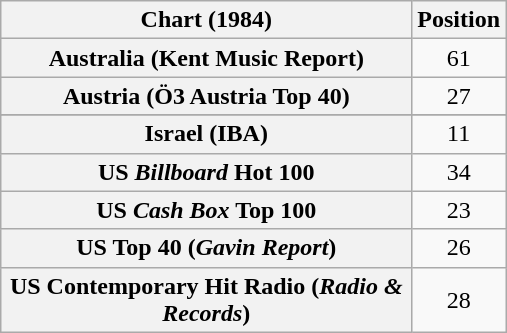<table class="wikitable sortable plainrowheaders">
<tr>
<th style="width: 200pt;">Chart (1984)</th>
<th style="width: 40pt;">Position</th>
</tr>
<tr>
<th scope="row">Australia (Kent Music Report)</th>
<td align="center">61</td>
</tr>
<tr>
<th scope="row">Austria (Ö3 Austria Top 40)</th>
<td align="center">27</td>
</tr>
<tr>
</tr>
<tr>
<th scope="row">Israel (IBA)</th>
<td align="center">11</td>
</tr>
<tr>
<th scope="row">US <em>Billboard</em> Hot 100</th>
<td align="center">34</td>
</tr>
<tr>
<th scope="row">US <em>Cash Box</em> Top 100</th>
<td align="center">23</td>
</tr>
<tr>
<th scope="row">US Top 40 (<em>Gavin Report</em>)</th>
<td align="center">26</td>
</tr>
<tr>
<th scope="row">US Contemporary Hit Radio (<em>Radio & Records</em>)</th>
<td align="center">28</td>
</tr>
</table>
